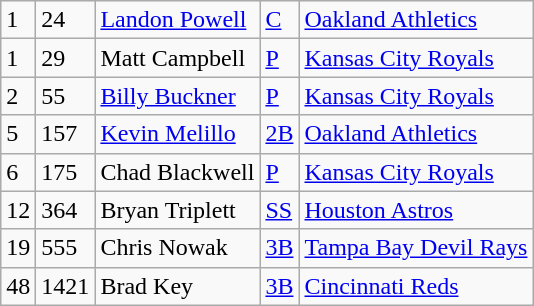<table class="wikitable">
<tr>
<td>1</td>
<td>24</td>
<td><a href='#'>Landon Powell</a></td>
<td><a href='#'>C</a></td>
<td><a href='#'>Oakland Athletics</a></td>
</tr>
<tr>
<td>1</td>
<td>29</td>
<td>Matt Campbell</td>
<td><a href='#'>P</a></td>
<td><a href='#'>Kansas City Royals</a></td>
</tr>
<tr>
<td>2</td>
<td>55</td>
<td><a href='#'>Billy Buckner</a></td>
<td><a href='#'>P</a></td>
<td><a href='#'>Kansas City Royals</a></td>
</tr>
<tr>
<td>5</td>
<td>157</td>
<td><a href='#'>Kevin Melillo</a></td>
<td><a href='#'>2B</a></td>
<td><a href='#'>Oakland Athletics</a></td>
</tr>
<tr>
<td>6</td>
<td>175</td>
<td>Chad Blackwell</td>
<td><a href='#'>P</a></td>
<td><a href='#'>Kansas City Royals</a></td>
</tr>
<tr>
<td>12</td>
<td>364</td>
<td>Bryan Triplett</td>
<td><a href='#'>SS</a></td>
<td><a href='#'>Houston Astros</a></td>
</tr>
<tr>
<td>19</td>
<td>555</td>
<td>Chris Nowak</td>
<td><a href='#'>3B</a></td>
<td><a href='#'>Tampa Bay Devil Rays</a></td>
</tr>
<tr>
<td>48</td>
<td>1421</td>
<td>Brad Key</td>
<td><a href='#'>3B</a></td>
<td><a href='#'>Cincinnati Reds</a></td>
</tr>
</table>
